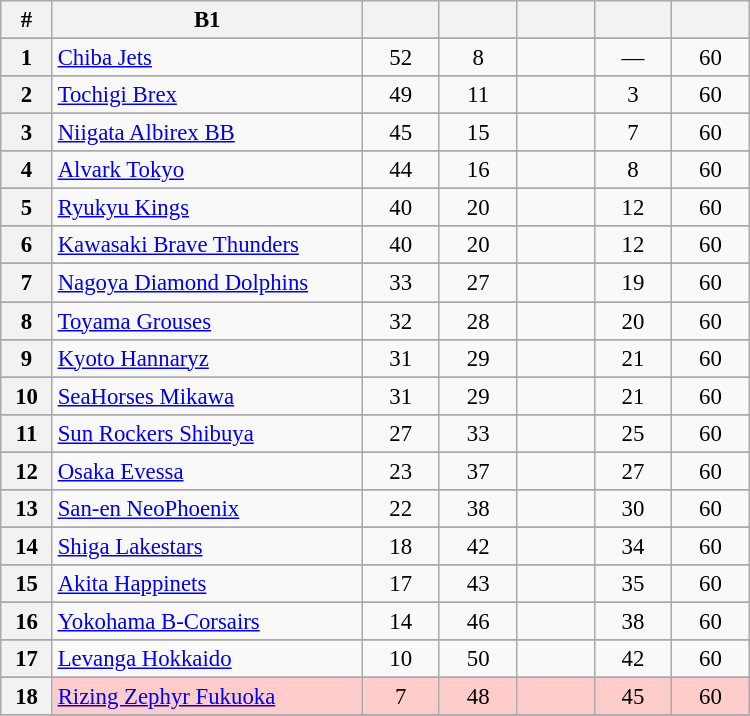<table class="wikitable" width="500" style="font-size:95%; text-align:center">
<tr>
<th width="5%">#</th>
<th width="30%">B1</th>
<th width="7.5%"></th>
<th width="7.5%"></th>
<th width="7.5%"></th>
<th width="7.5%"></th>
<th width="7.5%"></th>
</tr>
<tr>
</tr>
<tr>
<th>1</th>
<td style="text-align:left;"><a href='#'>Chiba Jets</a></td>
<td>52</td>
<td>8</td>
<td></td>
<td>—</td>
<td>60</td>
</tr>
<tr>
</tr>
<tr>
<th>2</th>
<td style="text-align:left;"><a href='#'>Tochigi Brex</a></td>
<td>49</td>
<td>11</td>
<td></td>
<td>3</td>
<td>60</td>
</tr>
<tr>
</tr>
<tr>
<th>3</th>
<td style="text-align:left;"><a href='#'>Niigata Albirex BB</a></td>
<td>45</td>
<td>15</td>
<td></td>
<td>7</td>
<td>60</td>
</tr>
<tr>
</tr>
<tr>
<th>4</th>
<td style="text-align:left;"><a href='#'>Alvark Tokyo</a></td>
<td>44</td>
<td>16</td>
<td></td>
<td>8</td>
<td>60</td>
</tr>
<tr>
</tr>
<tr>
<th>5</th>
<td style="text-align:left;"><a href='#'>Ryukyu Kings</a></td>
<td>40</td>
<td>20</td>
<td></td>
<td>12</td>
<td>60</td>
</tr>
<tr>
</tr>
<tr>
<th>6</th>
<td style="text-align:left;"><a href='#'>Kawasaki Brave Thunders</a></td>
<td>40</td>
<td>20</td>
<td></td>
<td>12</td>
<td>60</td>
</tr>
<tr>
</tr>
<tr>
<th>7</th>
<td style="text-align:left;"><a href='#'>Nagoya Diamond Dolphins</a></td>
<td>33</td>
<td>27</td>
<td></td>
<td>19</td>
<td>60</td>
</tr>
<tr>
</tr>
<tr>
<th>8</th>
<td style="text-align:left;"><a href='#'>Toyama Grouses</a></td>
<td>32</td>
<td>28</td>
<td></td>
<td>20</td>
<td>60</td>
</tr>
<tr>
</tr>
<tr>
<th>9</th>
<td style="text-align:left;"><a href='#'>Kyoto Hannaryz</a></td>
<td>31</td>
<td>29</td>
<td></td>
<td>21</td>
<td>60</td>
</tr>
<tr>
</tr>
<tr>
<th>10</th>
<td style="text-align:left;"><a href='#'>SeaHorses Mikawa</a></td>
<td>31</td>
<td>29</td>
<td></td>
<td>21</td>
<td>60</td>
</tr>
<tr>
</tr>
<tr>
<th>11</th>
<td style="text-align:left;"><a href='#'>Sun Rockers Shibuya</a></td>
<td>27</td>
<td>33</td>
<td></td>
<td>25</td>
<td>60</td>
</tr>
<tr>
</tr>
<tr>
<th>12</th>
<td style="text-align:left;"><a href='#'>Osaka Evessa</a></td>
<td>23</td>
<td>37</td>
<td></td>
<td>27</td>
<td>60</td>
</tr>
<tr>
</tr>
<tr>
<th>13</th>
<td style="text-align:left;"><a href='#'>San-en NeoPhoenix</a></td>
<td>22</td>
<td>38</td>
<td></td>
<td>30</td>
<td>60</td>
</tr>
<tr>
</tr>
<tr>
<th>14</th>
<td style="text-align:left;"><a href='#'>Shiga Lakestars</a></td>
<td>18</td>
<td>42</td>
<td></td>
<td>34</td>
<td>60</td>
</tr>
<tr>
</tr>
<tr>
<th>15</th>
<td style="text-align:left;"><a href='#'>Akita Happinets</a></td>
<td>17</td>
<td>43</td>
<td></td>
<td>35</td>
<td>60</td>
</tr>
<tr>
</tr>
<tr>
<th>16</th>
<td style="text-align:left;"><a href='#'>Yokohama B-Corsairs</a></td>
<td>14</td>
<td>46</td>
<td></td>
<td>38</td>
<td>60</td>
</tr>
<tr>
</tr>
<tr>
<th>17</th>
<td style="text-align:left;"><a href='#'>Levanga Hokkaido</a></td>
<td>10</td>
<td>50</td>
<td></td>
<td>42</td>
<td>60</td>
</tr>
<tr>
</tr>
<tr bgcolor=#FFCCCC>
<th>18</th>
<td style="text-align:left;"><a href='#'>Rizing Zephyr Fukuoka</a></td>
<td>7</td>
<td>48</td>
<td></td>
<td>45</td>
<td>60</td>
</tr>
<tr>
</tr>
</table>
